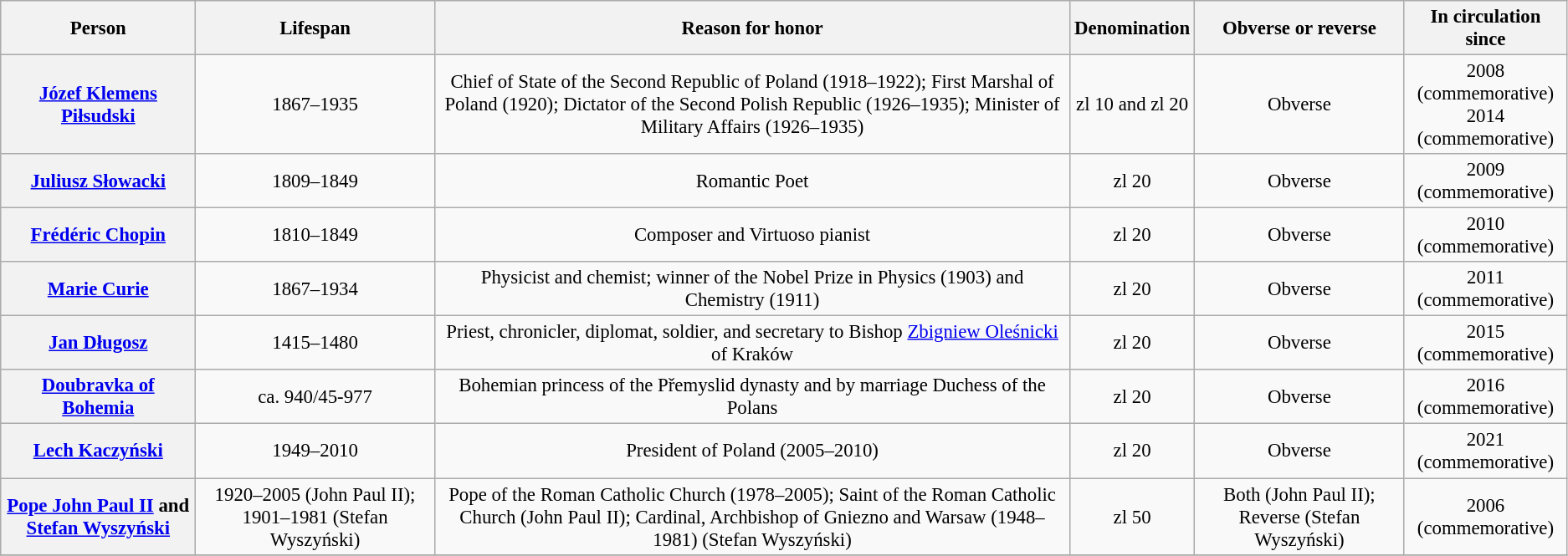<table class="wikitable" style="font-size: 95%; text-align:center;">
<tr>
<th>Person</th>
<th>Lifespan</th>
<th>Reason for honor</th>
<th>Denomination</th>
<th>Obverse or reverse</th>
<th>In circulation since</th>
</tr>
<tr>
<th><a href='#'>Józef Klemens Piłsudski</a></th>
<td>1867–1935</td>
<td>Chief of State of the Second Republic of Poland (1918–1922); First Marshal of Poland (1920); Dictator of the Second Polish Republic (1926–1935); Minister of Military Affairs (1926–1935)</td>
<td>zl 10 and zl 20</td>
<td>Obverse</td>
<td>2008 (commemorative)<br>2014 (commemorative)</td>
</tr>
<tr>
<th><a href='#'>Juliusz Słowacki</a></th>
<td>1809–1849</td>
<td>Romantic Poet</td>
<td>zl 20</td>
<td>Obverse</td>
<td>2009 (commemorative)</td>
</tr>
<tr>
<th><a href='#'>Frédéric Chopin</a></th>
<td>1810–1849</td>
<td>Composer and Virtuoso pianist</td>
<td>zl 20</td>
<td>Obverse</td>
<td>2010 (commemorative)</td>
</tr>
<tr>
<th><a href='#'>Marie Curie</a></th>
<td>1867–1934</td>
<td>Physicist and chemist; winner of the Nobel Prize in Physics (1903) and Chemistry (1911)</td>
<td>zl 20</td>
<td>Obverse</td>
<td>2011 (commemorative)</td>
</tr>
<tr>
<th><a href='#'>Jan Długosz</a></th>
<td>1415–1480</td>
<td>Priest, chronicler, diplomat, soldier, and secretary to Bishop <a href='#'>Zbigniew Oleśnicki</a> of Kraków</td>
<td>zl 20</td>
<td>Obverse</td>
<td>2015 (commemorative)</td>
</tr>
<tr>
<th><a href='#'>Doubravka of Bohemia</a></th>
<td>ca. 940/45-977</td>
<td>Bohemian princess of the Přemyslid dynasty and by marriage Duchess of the Polans</td>
<td>zl 20</td>
<td>Obverse</td>
<td>2016 (commemorative)</td>
</tr>
<tr>
<th><a href='#'>Lech Kaczyński</a></th>
<td>1949–2010</td>
<td>President of Poland (2005–2010)</td>
<td>zl 20</td>
<td>Obverse</td>
<td>2021 (commemorative)</td>
</tr>
<tr>
<th><a href='#'>Pope John Paul II</a> and <a href='#'>Stefan Wyszyński</a></th>
<td>1920–2005 (John Paul II); 1901–1981 (Stefan Wyszyński)</td>
<td>Pope of the Roman Catholic Church (1978–2005); Saint of the Roman Catholic Church (John Paul II); Cardinal, Archbishop of Gniezno and Warsaw (1948–1981) (Stefan Wyszyński)</td>
<td>zl 50</td>
<td>Both (John Paul II); Reverse (Stefan Wyszyński)</td>
<td>2006 (commemorative)</td>
</tr>
<tr>
</tr>
</table>
